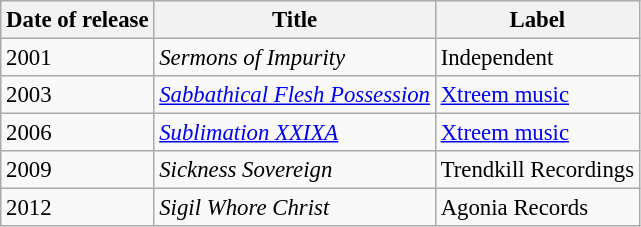<table class="wikitable" style="font-size: 95%;">
<tr>
<th>Date of release</th>
<th>Title</th>
<th>Label</th>
</tr>
<tr>
<td>2001</td>
<td><em>Sermons of Impurity</em></td>
<td>Independent</td>
</tr>
<tr>
<td>2003</td>
<td><em><a href='#'>Sabbathical Flesh Possession</a></em></td>
<td><a href='#'>Xtreem music</a></td>
</tr>
<tr>
<td>2006</td>
<td><em><a href='#'>Sublimation XXIXA</a></em></td>
<td><a href='#'>Xtreem music</a></td>
</tr>
<tr>
<td>2009</td>
<td><em>Sickness Sovereign</em></td>
<td>Trendkill Recordings</td>
</tr>
<tr>
<td>2012</td>
<td><em>Sigil Whore Christ</em></td>
<td>Agonia Records</td>
</tr>
</table>
